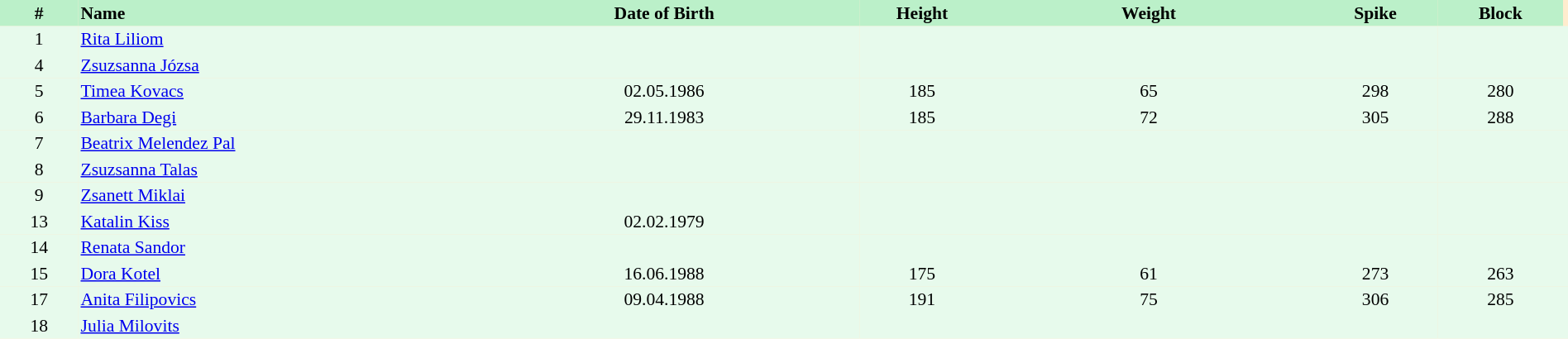<table border=0 cellpadding=2 cellspacing=0  |- bgcolor=#FFECCE style="text-align:center; font-size:90%;" width=100%>
<tr bgcolor=#BBF0C9>
<th width=5%>#</th>
<th width=25% align=left>Name</th>
<th width=25%>Date of Birth</th>
<th width=8%>Height</th>
<th width=21%>Weight</th>
<th width=8%>Spike</th>
<th width=8%>Block</th>
</tr>
<tr bgcolor=#E7FAEC>
<td>1</td>
<td align=left><a href='#'>Rita Liliom</a></td>
<td></td>
<td></td>
<td></td>
<td></td>
<td></td>
<td></td>
</tr>
<tr bgcolor=#E7FAEC>
<td>4</td>
<td align=left><a href='#'>Zsuzsanna Józsa</a></td>
<td></td>
<td></td>
<td></td>
<td></td>
<td></td>
<td></td>
</tr>
<tr bgcolor=#E7FAEC>
<td>5</td>
<td align=left><a href='#'>Timea Kovacs</a></td>
<td>02.05.1986</td>
<td>185</td>
<td>65</td>
<td>298</td>
<td>280</td>
<td></td>
</tr>
<tr bgcolor=#E7FAEC>
<td>6</td>
<td align=left><a href='#'>Barbara Degi</a></td>
<td>29.11.1983</td>
<td>185</td>
<td>72</td>
<td>305</td>
<td>288</td>
<td></td>
</tr>
<tr bgcolor=#E7FAEC>
<td>7</td>
<td align=left><a href='#'>Beatrix Melendez Pal</a></td>
<td></td>
<td></td>
<td></td>
<td></td>
<td></td>
<td></td>
</tr>
<tr bgcolor=#E7FAEC>
<td>8</td>
<td align=left><a href='#'>Zsuzsanna Talas</a></td>
<td></td>
<td></td>
<td></td>
<td></td>
<td></td>
<td></td>
</tr>
<tr bgcolor=#E7FAEC>
<td>9</td>
<td align=left><a href='#'>Zsanett Miklai</a></td>
<td></td>
<td></td>
<td></td>
<td></td>
<td></td>
<td></td>
</tr>
<tr bgcolor=#E7FAEC>
<td>13</td>
<td align=left><a href='#'>Katalin Kiss</a></td>
<td>02.02.1979</td>
<td></td>
<td></td>
<td></td>
<td></td>
<td></td>
</tr>
<tr bgcolor=#E7FAEC>
<td>14</td>
<td align=left><a href='#'>Renata Sandor</a></td>
<td></td>
<td></td>
<td></td>
<td></td>
<td></td>
<td></td>
</tr>
<tr bgcolor=#E7FAEC>
<td>15</td>
<td align=left><a href='#'>Dora Kotel</a></td>
<td>16.06.1988</td>
<td>175</td>
<td>61</td>
<td>273</td>
<td>263</td>
<td></td>
</tr>
<tr bgcolor=#E7FAEC>
<td>17</td>
<td align=left><a href='#'>Anita Filipovics</a></td>
<td>09.04.1988</td>
<td>191</td>
<td>75</td>
<td>306</td>
<td>285</td>
<td></td>
</tr>
<tr bgcolor=#E7FAEC>
<td>18</td>
<td align=left><a href='#'>Julia Milovits</a></td>
<td></td>
<td></td>
<td></td>
<td></td>
<td></td>
<td></td>
</tr>
</table>
